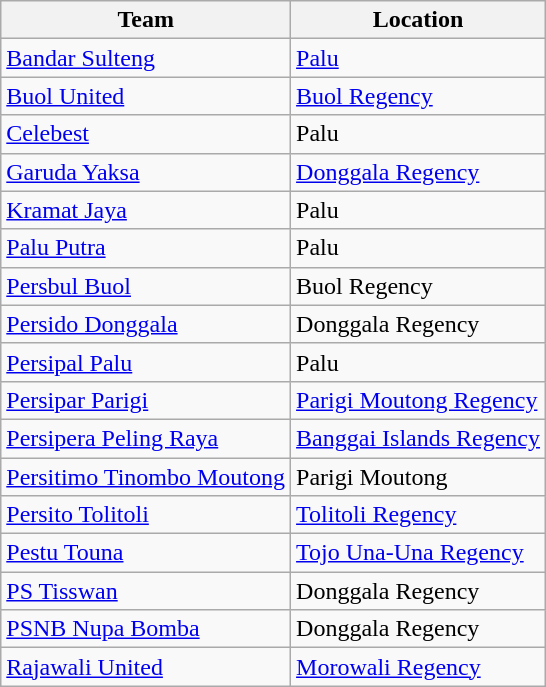<table class="wikitable sortable">
<tr>
<th>Team</th>
<th>Location</th>
</tr>
<tr>
<td><a href='#'>Bandar Sulteng</a></td>
<td><a href='#'>Palu</a></td>
</tr>
<tr>
<td><a href='#'>Buol United</a></td>
<td><a href='#'>Buol Regency</a></td>
</tr>
<tr>
<td><a href='#'>Celebest</a></td>
<td>Palu</td>
</tr>
<tr>
<td><a href='#'>Garuda Yaksa</a></td>
<td><a href='#'>Donggala Regency</a></td>
</tr>
<tr>
<td><a href='#'>Kramat Jaya</a></td>
<td>Palu</td>
</tr>
<tr>
<td><a href='#'>Palu Putra</a></td>
<td>Palu</td>
</tr>
<tr>
<td><a href='#'>Persbul Buol</a></td>
<td>Buol Regency</td>
</tr>
<tr>
<td><a href='#'>Persido Donggala</a></td>
<td>Donggala Regency</td>
</tr>
<tr>
<td><a href='#'>Persipal Palu</a></td>
<td>Palu</td>
</tr>
<tr>
<td><a href='#'>Persipar Parigi</a></td>
<td><a href='#'>Parigi Moutong Regency</a></td>
</tr>
<tr>
<td><a href='#'>Persipera Peling Raya</a></td>
<td><a href='#'>Banggai Islands Regency</a></td>
</tr>
<tr>
<td><a href='#'>Persitimo Tinombo Moutong</a></td>
<td>Parigi Moutong</td>
</tr>
<tr>
<td><a href='#'>Persito Tolitoli</a></td>
<td><a href='#'>Tolitoli Regency</a></td>
</tr>
<tr>
<td><a href='#'>Pestu Touna</a></td>
<td><a href='#'>Tojo Una-Una Regency</a></td>
</tr>
<tr>
<td><a href='#'>PS Tisswan</a></td>
<td>Donggala Regency</td>
</tr>
<tr>
<td><a href='#'>PSNB Nupa Bomba</a></td>
<td>Donggala Regency</td>
</tr>
<tr>
<td><a href='#'>Rajawali United</a></td>
<td><a href='#'>Morowali Regency</a></td>
</tr>
</table>
